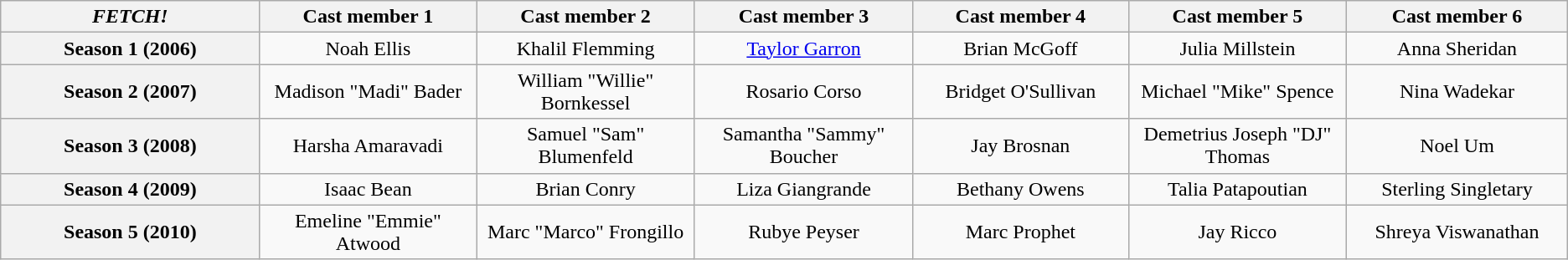<table class=wikitable style="text-align: center;">
<tr>
<th width=250><em>FETCH!</em></th>
<th width=200>Cast member 1</th>
<th width=200>Cast member 2</th>
<th width=200>Cast member 3</th>
<th width=200>Cast member 4</th>
<th width=200>Cast member 5</th>
<th width=200>Cast member 6</th>
</tr>
<tr>
<th>Season 1 (2006)</th>
<td>Noah Ellis</td>
<td>Khalil Flemming</td>
<td><a href='#'>Taylor Garron</a></td>
<td>Brian McGoff</td>
<td>Julia Millstein</td>
<td>Anna Sheridan</td>
</tr>
<tr>
<th>Season 2 (2007)</th>
<td>Madison "Madi" Bader</td>
<td>William "Willie" Bornkessel</td>
<td>Rosario Corso</td>
<td>Bridget O'Sullivan</td>
<td>Michael "Mike" Spence</td>
<td>Nina Wadekar</td>
</tr>
<tr>
<th>Season 3 (2008)</th>
<td>Harsha Amaravadi</td>
<td>Samuel "Sam" Blumenfeld</td>
<td>Samantha "Sammy" Boucher</td>
<td>Jay Brosnan</td>
<td>Demetrius Joseph "DJ" Thomas</td>
<td>Noel Um</td>
</tr>
<tr>
<th>Season 4 (2009)</th>
<td>Isaac Bean</td>
<td>Brian Conry</td>
<td>Liza Giangrande</td>
<td>Bethany Owens</td>
<td>Talia Patapoutian</td>
<td>Sterling Singletary</td>
</tr>
<tr>
<th>Season 5 (2010)</th>
<td>Emeline "Emmie" Atwood</td>
<td>Marc "Marco" Frongillo</td>
<td>Rubye Peyser</td>
<td>Marc Prophet</td>
<td>Jay Ricco</td>
<td>Shreya Viswanathan</td>
</tr>
</table>
